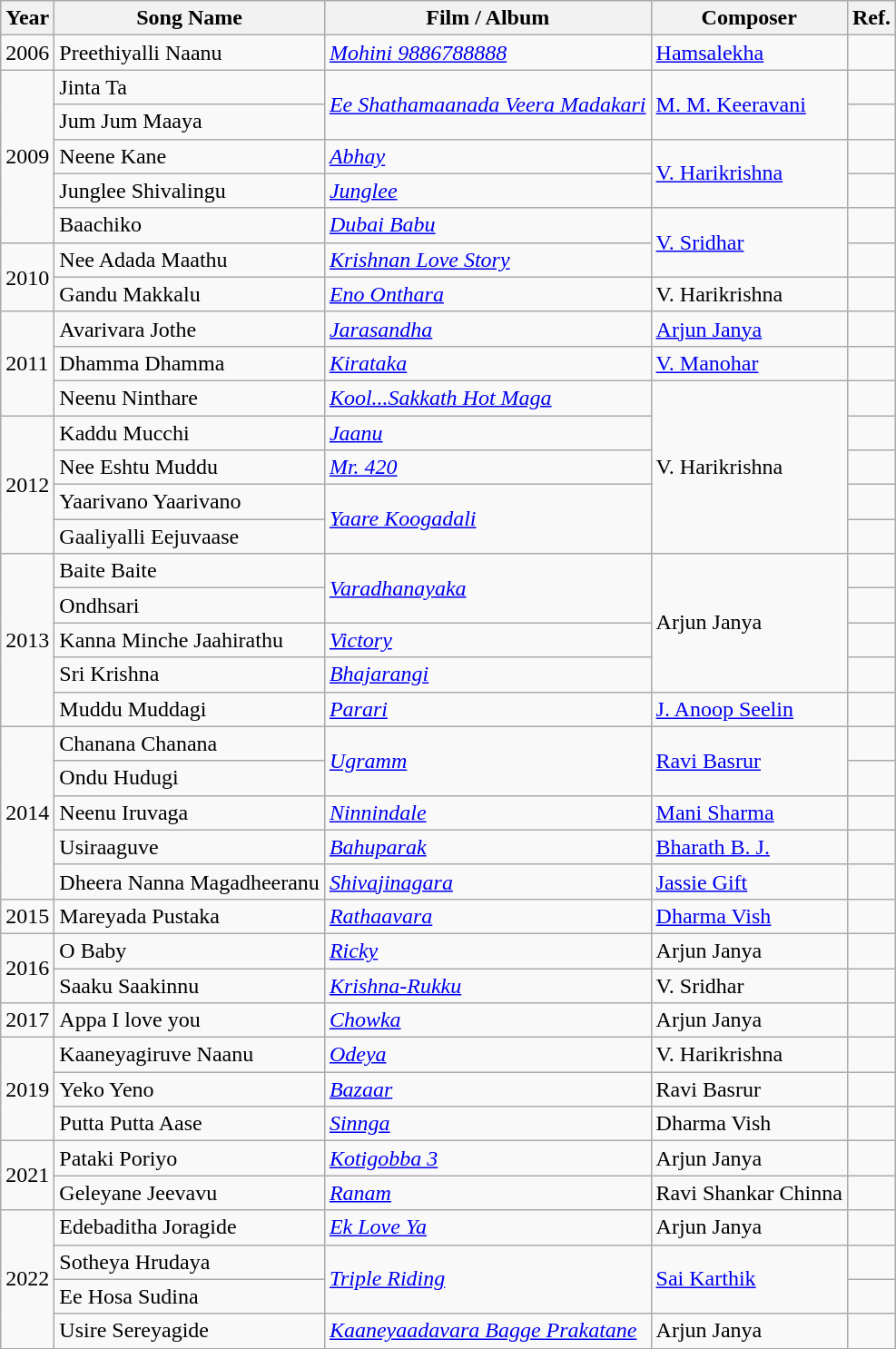<table class="wikitable">
<tr>
<th>Year</th>
<th>Song Name</th>
<th>Film / Album</th>
<th>Composer</th>
<th>Ref.</th>
</tr>
<tr>
<td>2006</td>
<td>Preethiyalli Naanu</td>
<td><em><a href='#'>Mohini 9886788888</a></em></td>
<td><a href='#'>Hamsalekha</a></td>
<td></td>
</tr>
<tr>
<td rowspan="5">2009</td>
<td>Jinta Ta</td>
<td rowspan="2"><em><a href='#'>Ee Shathamaanada Veera Madakari</a></em></td>
<td rowspan="2"><a href='#'>M. M. Keeravani</a></td>
<td></td>
</tr>
<tr>
<td>Jum Jum Maaya</td>
<td></td>
</tr>
<tr>
<td>Neene Kane</td>
<td><a href='#'><em>Abhay</em></a></td>
<td rowspan="2"><a href='#'>V. Harikrishna</a></td>
<td></td>
</tr>
<tr>
<td>Junglee Shivalingu</td>
<td><a href='#'><em>Junglee</em></a></td>
<td></td>
</tr>
<tr>
<td>Baachiko</td>
<td><em><a href='#'>Dubai Babu</a></em></td>
<td rowspan="2"><a href='#'>V. Sridhar</a></td>
<td></td>
</tr>
<tr>
<td rowspan="2">2010</td>
<td>Nee Adada Maathu</td>
<td><em><a href='#'>Krishnan Love Story</a></em></td>
<td></td>
</tr>
<tr>
<td>Gandu Makkalu</td>
<td><em><a href='#'>Eno Onthara</a></em></td>
<td>V. Harikrishna</td>
<td></td>
</tr>
<tr>
<td rowspan="3">2011</td>
<td>Avarivara Jothe</td>
<td><a href='#'><em>Jarasandha</em></a></td>
<td><a href='#'>Arjun Janya</a></td>
<td></td>
</tr>
<tr>
<td>Dhamma Dhamma</td>
<td><em><a href='#'>Kirataka</a></em></td>
<td><a href='#'>V. Manohar</a></td>
<td></td>
</tr>
<tr>
<td>Neenu Ninthare</td>
<td><em><a href='#'>Kool...Sakkath Hot Maga</a></em></td>
<td rowspan="5">V. Harikrishna</td>
<td></td>
</tr>
<tr>
<td rowspan="4">2012</td>
<td>Kaddu Mucchi</td>
<td><a href='#'><em>Jaanu</em></a></td>
<td></td>
</tr>
<tr>
<td>Nee Eshtu Muddu</td>
<td><em><a href='#'>Mr. 420</a></em></td>
<td></td>
</tr>
<tr>
<td>Yaarivano Yaarivano</td>
<td rowspan="2"><em><a href='#'>Yaare Koogadali</a></em></td>
<td></td>
</tr>
<tr>
<td>Gaaliyalli Eejuvaase</td>
<td></td>
</tr>
<tr>
<td rowspan="5">2013</td>
<td>Baite Baite</td>
<td rowspan="2"><em><a href='#'>Varadhanayaka</a></em></td>
<td rowspan="4">Arjun Janya</td>
<td></td>
</tr>
<tr>
<td>Ondhsari</td>
<td></td>
</tr>
<tr>
<td>Kanna Minche Jaahirathu</td>
<td><a href='#'><em>Victory</em></a></td>
<td></td>
</tr>
<tr>
<td>Sri Krishna</td>
<td><em><a href='#'>Bhajarangi</a></em></td>
<td></td>
</tr>
<tr>
<td>Muddu Muddagi</td>
<td><a href='#'><em>Parari</em></a></td>
<td><a href='#'>J. Anoop Seelin</a></td>
<td></td>
</tr>
<tr>
<td rowspan="5">2014</td>
<td>Chanana Chanana</td>
<td rowspan="2"><em><a href='#'>Ugramm</a></em></td>
<td rowspan="2"><a href='#'>Ravi Basrur</a></td>
<td></td>
</tr>
<tr>
<td>Ondu Hudugi</td>
<td></td>
</tr>
<tr>
<td>Neenu Iruvaga</td>
<td><em><a href='#'>Ninnindale</a></em></td>
<td><a href='#'>Mani Sharma</a></td>
<td></td>
</tr>
<tr>
<td>Usiraaguve</td>
<td><em><a href='#'>Bahuparak</a></em></td>
<td><a href='#'>Bharath B. J.</a></td>
<td></td>
</tr>
<tr>
<td>Dheera Nanna Magadheeranu</td>
<td><a href='#'><em>Shivajinagara</em></a></td>
<td><a href='#'>Jassie Gift</a></td>
<td></td>
</tr>
<tr>
<td>2015</td>
<td>Mareyada Pustaka</td>
<td><em><a href='#'>Rathaavara</a></em></td>
<td><a href='#'>Dharma Vish</a></td>
<td></td>
</tr>
<tr>
<td rowspan="2">2016</td>
<td>O Baby</td>
<td><a href='#'><em>Ricky</em></a></td>
<td>Arjun Janya</td>
<td></td>
</tr>
<tr>
<td>Saaku Saakinnu</td>
<td><em><a href='#'>Krishna-Rukku</a></em></td>
<td>V. Sridhar</td>
<td></td>
</tr>
<tr>
<td>2017</td>
<td>Appa I love you</td>
<td><em><a href='#'>Chowka</a></em></td>
<td>Arjun Janya</td>
<td></td>
</tr>
<tr>
<td rowspan="3">2019</td>
<td>Kaaneyagiruve Naanu</td>
<td><a href='#'><em>Odeya</em></a></td>
<td>V. Harikrishna</td>
<td></td>
</tr>
<tr>
<td>Yeko Yeno</td>
<td><a href='#'><em>Bazaar</em></a></td>
<td>Ravi Basrur</td>
<td></td>
</tr>
<tr>
<td>Putta Putta Aase</td>
<td><a href='#'><em>Sinnga</em></a></td>
<td>Dharma Vish</td>
<td></td>
</tr>
<tr>
<td rowspan="2">2021</td>
<td>Pataki Poriyo</td>
<td><em><a href='#'>Kotigobba 3</a></em></td>
<td>Arjun Janya</td>
<td></td>
</tr>
<tr>
<td>Geleyane Jeevavu</td>
<td><a href='#'><em>Ranam</em></a></td>
<td>Ravi Shankar Chinna</td>
<td></td>
</tr>
<tr>
<td rowspan="4">2022</td>
<td>Edebaditha Joragide</td>
<td><em><a href='#'>Ek Love Ya</a></em></td>
<td>Arjun Janya</td>
<td></td>
</tr>
<tr>
<td>Sotheya Hrudaya</td>
<td rowspan="2"><em><a href='#'>Triple Riding</a></em></td>
<td rowspan="2"><a href='#'>Sai Karthik</a></td>
<td></td>
</tr>
<tr>
<td>Ee Hosa Sudina</td>
<td></td>
</tr>
<tr>
<td>Usire Sereyagide</td>
<td><em><a href='#'>Kaaneyaadavara Bagge Prakatane</a></em></td>
<td>Arjun Janya</td>
<td></td>
</tr>
</table>
